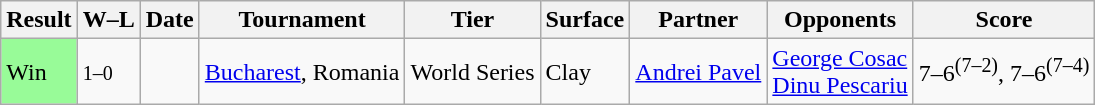<table class="sortable wikitable">
<tr>
<th>Result</th>
<th class="unsortable">W–L</th>
<th>Date</th>
<th>Tournament</th>
<th>Tier</th>
<th>Surface</th>
<th>Partner</th>
<th>Opponents</th>
<th class="unsortable">Score</th>
</tr>
<tr>
<td style="background:#98fb98;">Win</td>
<td><small>1–0</small></td>
<td><a href='#'></a></td>
<td><a href='#'>Bucharest</a>, Romania</td>
<td>World Series</td>
<td>Clay</td>
<td> <a href='#'>Andrei Pavel</a></td>
<td> <a href='#'>George Cosac</a> <br>  <a href='#'>Dinu Pescariu</a></td>
<td>7–6<sup>(7–2)</sup>, 7–6<sup>(7–4)</sup></td>
</tr>
</table>
